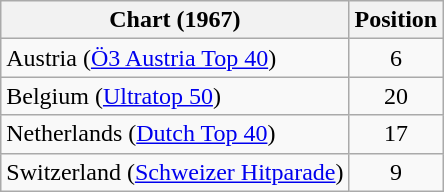<table class="wikitable sortable">
<tr>
<th>Chart (1967)</th>
<th>Position</th>
</tr>
<tr>
<td>Austria (<a href='#'>Ö3 Austria Top 40</a>)</td>
<td style="text-align:center;">6</td>
</tr>
<tr>
<td>Belgium (<a href='#'>Ultratop 50</a>)</td>
<td style="text-align:center;">20</td>
</tr>
<tr>
<td>Netherlands (<a href='#'>Dutch Top 40</a>)</td>
<td style="text-align:center;">17</td>
</tr>
<tr>
<td>Switzerland (<a href='#'>Schweizer Hitparade</a>)</td>
<td style="text-align:center;">9</td>
</tr>
</table>
